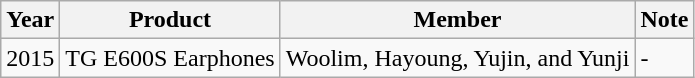<table class="wikitable">
<tr>
<th>Year</th>
<th>Product</th>
<th>Member</th>
<th>Note</th>
</tr>
<tr>
<td>2015</td>
<td>TG E600S Earphones</td>
<td>Woolim, Hayoung, Yujin, and Yunji</td>
<td>-</td>
</tr>
</table>
